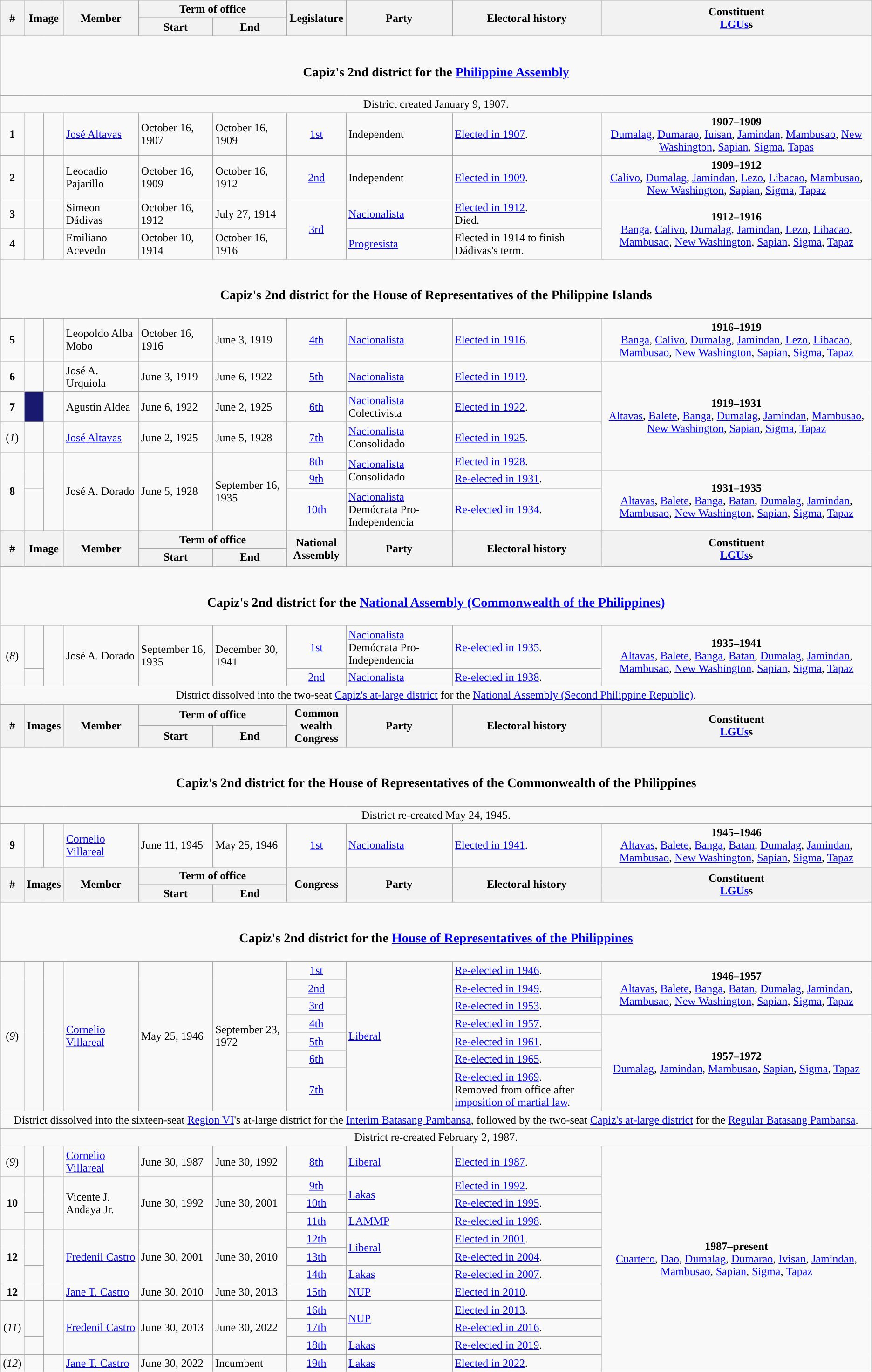<table class=wikitable>
<tr>
<th rowspan="2">#</th>
<th rowspan="2" colspan=2>Image</th>
<th rowspan="2">Member</th>
<th colspan=2>Term of office</th>
<th rowspan="2">Legislature</th>
<th rowspan="2">Party</th>
<th rowspan="2">Electoral history</th>
<th rowspan="2">Constituent<br><a href='#'>LGUs</a>s</th>
</tr>
<tr>
<th>Start</th>
<th>End</th>
</tr>
<tr>
<td colspan="10" style="text-align:center;"><br><h3>Capiz's 2nd district for the <a href='#'>Philippine Assembly</a></h3></td>
</tr>
<tr>
<td colspan="10" style="text-align:center;">District created January 9, 1907.</td>
</tr>
<tr>
<td style="text-align:center;"><strong>1</strong></td>
<td style="color:inherit;background:"></td>
<td></td>
<td><a href='#'>José Altavas</a></td>
<td>October 16, 1907</td>
<td>October 16, 1909</td>
<td style="text-align:center;"><a href='#'>1st</a></td>
<td>Independent</td>
<td><a href='#'>Elected in 1907</a>.</td>
<td style="text-align:center;"><strong>1907–1909</strong><br><a href='#'>Dumalag</a>, <a href='#'>Dumarao</a>, <a href='#'>Iuisan</a>, <a href='#'>Jamindan</a>, <a href='#'>Mambusao</a>, <a href='#'>New Washington</a>, <a href='#'>Sapian</a>, <a href='#'>Sigma</a>, <a href='#'>Tapas</a></td>
</tr>
<tr>
<td style="text-align:center;"><strong>2</strong></td>
<td style="color:inherit;background:"></td>
<td></td>
<td>Leocadio Pajarillo</td>
<td>October 16, 1909</td>
<td>October 16, 1912</td>
<td style="text-align:center;"><a href='#'>2nd</a></td>
<td>Independent</td>
<td><a href='#'>Elected in 1909</a>.</td>
<td style="text-align:center;"><strong>1909–1912</strong><br><a href='#'>Calivo</a>, <a href='#'>Dumalag</a>, <a href='#'>Jamindan</a>, <a href='#'>Lezo</a>, <a href='#'>Libacao</a>, <a href='#'>Mambusao</a>, <a href='#'>New Washington</a>, <a href='#'>Sapian</a>, <a href='#'>Sigma</a>, <a href='#'>Tapaz</a></td>
</tr>
<tr>
<td style="text-align:center;"><strong>3</strong></td>
<td style="color:inherit;background:"></td>
<td></td>
<td>Simeon Dádivas</td>
<td>October 16, 1912</td>
<td>July 27, 1914</td>
<td rowspan="2" style="text-align:center;"><a href='#'>3rd</a></td>
<td><a href='#'>Nacionalista</a></td>
<td><a href='#'>Elected in 1912</a>.<br>Died.</td>
<td rowspan="2" style="text-align:center;"><strong>1912–1916</strong><br><a href='#'>Banga</a>, <a href='#'>Calivo</a>, <a href='#'>Dumalag</a>, <a href='#'>Jamindan</a>, <a href='#'>Lezo</a>, <a href='#'>Libacao</a>, <a href='#'>Mambusao</a>, <a href='#'>New Washington</a>, <a href='#'>Sapian</a>, <a href='#'>Sigma</a>, <a href='#'>Tapaz</a></td>
</tr>
<tr>
<td style="text-align:center;"><strong>4</strong></td>
<td style="color:inherit;background:"></td>
<td></td>
<td>Emiliano Acevedo</td>
<td>October 10, 1914</td>
<td>October 16, 1916</td>
<td><a href='#'>Progresista</a></td>
<td>Elected in 1914 to finish Dádivas's term.</td>
</tr>
<tr>
<td colspan="10" style="text-align:center;"><br><h3>Capiz's 2nd district for the House of Representatives of the Philippine Islands</h3></td>
</tr>
<tr>
<td style="text-align:center;"><strong>5</strong></td>
<td style="color:inherit;background:"></td>
<td></td>
<td>Leopoldo Alba Mobo</td>
<td>October 16, 1916</td>
<td>June 3, 1919</td>
<td style="text-align:center;"><a href='#'>4th</a></td>
<td><a href='#'>Nacionalista</a></td>
<td><a href='#'>Elected in 1916</a>.</td>
<td style="text-align:center;"><strong>1916–1919</strong><br><a href='#'>Banga</a>, <a href='#'>Calivo</a>, <a href='#'>Dumalag</a>, <a href='#'>Jamindan</a>, <a href='#'>Lezo</a>, <a href='#'>Libacao</a>, <a href='#'>Mambusao</a>, <a href='#'>New Washington</a>, <a href='#'>Sapian</a>, <a href='#'>Sigma</a>, <a href='#'>Tapaz</a></td>
</tr>
<tr>
<td style="text-align:center;"><strong>6</strong></td>
<td style="color:inherit;background:"></td>
<td></td>
<td>José A. Urquiola</td>
<td>June 3, 1919</td>
<td>June 6, 1922</td>
<td style="text-align:center;"><a href='#'>5th</a></td>
<td><a href='#'>Nacionalista</a></td>
<td><a href='#'>Elected in 1919</a>.</td>
<td rowspan="4" style="text-align:center;"><strong>1919–1931</strong><br><a href='#'>Altavas</a>, <a href='#'>Balete</a>, <a href='#'>Banga</a>, <a href='#'>Dumalag</a>, <a href='#'>Jamindan</a>, <a href='#'>Mambusao</a>, <a href='#'>New Washington</a>, <a href='#'>Sapian</a>, <a href='#'>Sigma</a>, <a href='#'>Tapaz</a></td>
</tr>
<tr>
<td style="text-align:center;"><strong>7</strong></td>
<td style="background-color:#191970"></td>
<td></td>
<td>Agustín Aldea</td>
<td>June 6, 1922</td>
<td>June 2, 1925</td>
<td style="text-align:center;"><a href='#'>6th</a></td>
<td><a href='#'>Nacionalista</a><br>Colectivista</td>
<td><a href='#'>Elected in 1922</a>.</td>
</tr>
<tr>
<td style="text-align:center;">(<em>1</em>)</td>
<td style="color:inherit;background:"></td>
<td></td>
<td><a href='#'>José Altavas</a></td>
<td>June 2, 1925</td>
<td>June 5, 1928</td>
<td style="text-align:center;"><a href='#'>7th</a></td>
<td><a href='#'>Nacionalista</a><br>Consolidado</td>
<td><a href='#'>Elected in 1925</a>.</td>
</tr>
<tr>
<td rowspan="3" style="text-align:center;"><strong>8</strong></td>
<td rowspan="2" style="color:inherit;background:"></td>
<td rowspan="3"></td>
<td rowspan="3">José A. Dorado</td>
<td rowspan="3">June 5, 1928</td>
<td rowspan="3">September 16, 1935</td>
<td style="text-align:center;"><a href='#'>8th</a></td>
<td rowspan="2"><a href='#'>Nacionalista</a><br>Consolidado</td>
<td><a href='#'>Elected in 1928</a>.</td>
</tr>
<tr>
<td style="text-align:center;"><a href='#'>9th</a></td>
<td><a href='#'>Re-elected in 1931</a>.</td>
<td rowspan="2" style="text-align:center;"><strong>1931–1935</strong><br><a href='#'>Altavas</a>, <a href='#'>Balete</a>, <a href='#'>Banga</a>, <a href='#'>Batan</a>, <a href='#'>Dumalag</a>, <a href='#'>Jamindan</a>, <a href='#'>Mambusao</a>, <a href='#'>New Washington</a>, <a href='#'>Sapian</a>, <a href='#'>Sigma</a>, <a href='#'>Tapaz</a></td>
</tr>
<tr>
<td style="color:inherit;background:"></td>
<td style="text-align:center;"><a href='#'>10th</a></td>
<td><a href='#'>Nacionalista</a><br>Demócrata Pro-Independencia</td>
<td><a href='#'>Re-elected in 1934</a>.</td>
</tr>
<tr>
<th rowspan="2">#</th>
<th rowspan="2" colspan=2>Image</th>
<th rowspan="2">Member</th>
<th colspan=2>Term of office</th>
<th rowspan="2">National<br>Assembly</th>
<th rowspan="2">Party</th>
<th rowspan="2">Electoral history</th>
<th rowspan="2">Constituent<br><a href='#'>LGUs</a>s</th>
</tr>
<tr>
<th>Start</th>
<th>End</th>
</tr>
<tr>
<td colspan="10" style="text-align:center;"><br><h3>Capiz's 2nd district for the <a href='#'>National Assembly (Commonwealth of the Philippines)</a></h3></td>
</tr>
<tr>
<td rowspan="2" style="text-align:center;">(<em>8</em>)</td>
<td style="color:inherit;background:"></td>
<td rowspan="2"></td>
<td rowspan="2">José A. Dorado</td>
<td rowspan="2">September 16, 1935</td>
<td rowspan="2">December 30, 1941</td>
<td style="text-align:center;"><a href='#'>1st</a></td>
<td><a href='#'>Nacionalista</a><br>Demócrata Pro-Independencia</td>
<td><a href='#'>Re-elected in 1935</a>.</td>
<td rowspan="2" style="text-align:center;"><strong>1935–1941</strong><br><a href='#'>Altavas</a>, <a href='#'>Balete</a>, <a href='#'>Banga</a>, <a href='#'>Batan</a>, <a href='#'>Dumalag</a>, <a href='#'>Jamindan</a>, <a href='#'>Mambusao</a>, <a href='#'>New Washington</a>, <a href='#'>Sapian</a>, <a href='#'>Sigma</a>, <a href='#'>Tapaz</a></td>
</tr>
<tr>
<td style="color:inherit;background:"></td>
<td style="text-align:center;"><a href='#'>2nd</a></td>
<td><a href='#'>Nacionalista</a></td>
<td><a href='#'>Re-elected in 1938</a>.</td>
</tr>
<tr>
<td colspan="10" style="text-align:center;">District dissolved into the two-seat <a href='#'>Capiz's at-large district</a> for the <a href='#'>National Assembly (Second Philippine Republic)</a>.</td>
</tr>
<tr>
<th rowspan="2">#</th>
<th rowspan="2" colspan=2>Images</th>
<th rowspan="2">Member</th>
<th colspan=2>Term of office</th>
<th rowspan="2">Common<br>wealth<br>Congress</th>
<th rowspan="2">Party</th>
<th rowspan="2">Electoral history</th>
<th rowspan="2">Constituent<br><a href='#'>LGUs</a>s</th>
</tr>
<tr>
<th>Start</th>
<th>End</th>
</tr>
<tr>
<td colspan="10" style="text-align:center;"><br><h3>Capiz's 2nd district for the House of Representatives of the Commonwealth of the Philippines</h3></td>
</tr>
<tr>
<td colspan="10" style="text-align:center;">District re-created May 24, 1945.</td>
</tr>
<tr>
<td style="text-align:center;"><strong>9</strong></td>
<td style="color:inherit;background:"></td>
<td></td>
<td><a href='#'>Cornelio Villareal</a></td>
<td>June 11, 1945</td>
<td>May 25, 1946</td>
<td style="text-align:center;"><a href='#'>1st</a></td>
<td><a href='#'>Nacionalista</a></td>
<td><a href='#'>Elected in 1941</a>.</td>
<td style="text-align:center;"><strong>1945–1946</strong><br><a href='#'>Altavas</a>, <a href='#'>Balete</a>, <a href='#'>Banga</a>, <a href='#'>Batan</a>, <a href='#'>Dumalag</a>, <a href='#'>Jamindan</a>, <a href='#'>Mambusao</a>, <a href='#'>New Washington</a>, <a href='#'>Sapian</a>, <a href='#'>Sigma</a>, <a href='#'>Tapaz</a></td>
</tr>
<tr>
<th rowspan="2">#</th>
<th rowspan="2" colspan=2>Images</th>
<th rowspan="2">Member</th>
<th colspan=2>Term of office</th>
<th rowspan="2">Congress</th>
<th rowspan="2">Party</th>
<th rowspan="2">Electoral history</th>
<th rowspan="2">Constituent<br><a href='#'>LGUs</a>s</th>
</tr>
<tr>
<th>Start</th>
<th>End</th>
</tr>
<tr>
<td colspan="10" style="text-align:center;"><br><h3>Capiz's 2nd district for the <a href='#'>House of Representatives of the Philippines</a></h3></td>
</tr>
<tr>
<td rowspan="7" style="text-align:center;">(<em>9</em>)</td>
<td rowspan="7" style="color:inherit;background:"></td>
<td rowspan="7"></td>
<td rowspan="7"><a href='#'>Cornelio Villareal</a></td>
<td rowspan="7">May 25, 1946</td>
<td rowspan="7">September 23, 1972</td>
<td style="text-align:center;"><a href='#'>1st</a></td>
<td rowspan="7"><a href='#'>Liberal</a></td>
<td><a href='#'>Re-elected in 1946</a>.</td>
<td rowspan="3" style="text-align:center;"><strong>1946–1957</strong><br><a href='#'>Altavas</a>, <a href='#'>Balete</a>, <a href='#'>Banga</a>, <a href='#'>Batan</a>, <a href='#'>Dumalag</a>, <a href='#'>Jamindan</a>, <a href='#'>Mambusao</a>, <a href='#'>New Washington</a>, <a href='#'>Sapian</a>, <a href='#'>Sigma</a>, <a href='#'>Tapaz</a></td>
</tr>
<tr>
<td style="text-align:center;"><a href='#'>2nd</a></td>
<td><a href='#'>Re-elected in 1949</a>.</td>
</tr>
<tr>
<td style="text-align:center;"><a href='#'>3rd</a></td>
<td><a href='#'>Re-elected in 1953</a>.</td>
</tr>
<tr>
<td style="text-align:center;"><a href='#'>4th</a></td>
<td><a href='#'>Re-elected in 1957</a>.</td>
<td rowspan="4" style="text-align:center;"><strong>1957–1972</strong><br><a href='#'>Dumalag</a>, <a href='#'>Jamindan</a>, <a href='#'>Mambusao</a>, <a href='#'>Sapian</a>, <a href='#'>Sigma</a>, <a href='#'>Tapaz</a></td>
</tr>
<tr>
<td style="text-align:center;"><a href='#'>5th</a></td>
<td><a href='#'>Re-elected in 1961</a>.</td>
</tr>
<tr>
<td style="text-align:center;"><a href='#'>6th</a></td>
<td><a href='#'>Re-elected in 1965</a>.</td>
</tr>
<tr>
<td style="text-align:center;"><a href='#'>7th</a></td>
<td><a href='#'>Re-elected in 1969</a>.<br>Removed from office after <a href='#'>imposition of martial law</a>.</td>
</tr>
<tr>
<td colspan="10" style="text-align:center;">District dissolved into the sixteen-seat <a href='#'>Region VI</a>'s at-large district for the <a href='#'>Interim Batasang Pambansa</a>, followed by the two-seat <a href='#'>Capiz's at-large district</a> for the <a href='#'>Regular Batasang Pambansa</a>.</td>
</tr>
<tr>
<td colspan="10" style="text-align:center;">District re-created February 2, 1987.</td>
</tr>
<tr>
<td style="text-align:center;">(<em>9</em>)</td>
<td style="color:inherit;background:"></td>
<td></td>
<td><a href='#'>Cornelio Villareal</a></td>
<td>June 30, 1987</td>
<td>June 30, 1992</td>
<td style="text-align:center;"><a href='#'>8th</a></td>
<td><a href='#'>Liberal</a></td>
<td><a href='#'>Elected in 1987</a>.</td>
<td rowspan="12" style="text-align:center;"><strong>1987–present</strong><br><a href='#'>Cuartero</a>, <a href='#'>Dao</a>, <a href='#'>Dumalag</a>, <a href='#'>Dumarao</a>, <a href='#'>Ivisan</a>, <a href='#'>Jamindan</a>, <a href='#'>Mambusao</a>, <a href='#'>Sapian</a>, <a href='#'>Sigma</a>, <a href='#'>Tapaz</a></td>
</tr>
<tr>
<td rowspan="3" style="text-align:center;"><strong>10</strong></td>
<td rowspan="2" style="color:inherit;background:"></td>
<td rowspan="3"></td>
<td rowspan="3">Vicente J. Andaya Jr.</td>
<td rowspan="3">June 30, 1992</td>
<td rowspan="3">June 30, 2001</td>
<td style="text-align:center;"><a href='#'>9th</a></td>
<td rowspan="2"><a href='#'>Lakas</a></td>
<td><a href='#'>Elected in 1992</a>.</td>
</tr>
<tr>
<td style="text-align:center;"><a href='#'>10th</a></td>
<td><a href='#'>Re-elected in 1995</a>.</td>
</tr>
<tr>
<td style="color:inherit;background:"></td>
<td style="text-align:center;"><a href='#'>11th</a></td>
<td><a href='#'>LAMMP</a></td>
<td><a href='#'>Re-elected in 1998</a>.</td>
</tr>
<tr>
<td rowspan="3" style="text-align:center;"><strong>12</strong></td>
<td rowspan="2" style="color:inherit;background:"></td>
<td rowspan="3"></td>
<td rowspan="3"><a href='#'>Fredenil Castro</a></td>
<td rowspan="3">June 30, 2001</td>
<td rowspan="3">June 30, 2010</td>
<td style="text-align:center;"><a href='#'>12th</a></td>
<td rowspan="2"><a href='#'>Liberal</a></td>
<td><a href='#'>Elected in 2001</a>.</td>
</tr>
<tr>
<td style="text-align:center;"><a href='#'>13th</a></td>
<td><a href='#'>Re-elected in 2004</a>.</td>
</tr>
<tr>
<td style="color:inherit;background:"></td>
<td style="text-align:center;"><a href='#'>14th</a></td>
<td><a href='#'>Lakas</a></td>
<td><a href='#'>Re-elected in 2007</a>.</td>
</tr>
<tr>
<td style="text-align:center;"><strong>12</strong></td>
<td style="color:inherit;background:"></td>
<td></td>
<td><a href='#'>Jane T. Castro</a></td>
<td>June 30, 2010</td>
<td>June 30, 2013</td>
<td style="text-align:center;"><a href='#'>15th</a></td>
<td><a href='#'>NUP</a></td>
<td><a href='#'>Elected in 2010</a>.</td>
</tr>
<tr>
<td rowspan="3" style="text-align:center;">(<em>11</em>)</td>
<td rowspan="2" style="color:inherit;background:"></td>
<td rowspan="3"></td>
<td rowspan="3"><a href='#'>Fredenil Castro</a></td>
<td rowspan="3">June 30, 2013</td>
<td rowspan="3">June 30, 2022</td>
<td style="text-align:center;"><a href='#'>16th</a></td>
<td rowspan="2"><a href='#'>NUP</a></td>
<td><a href='#'>Elected in 2013</a>.</td>
</tr>
<tr>
<td style="text-align:center;"><a href='#'>17th</a></td>
<td><a href='#'>Re-elected in 2016</a>.</td>
</tr>
<tr>
<td style="color:inherit;background:"></td>
<td style="text-align:center;"><a href='#'>18th</a></td>
<td><a href='#'>Lakas</a></td>
<td><a href='#'>Re-elected in 2019</a>.</td>
</tr>
<tr>
<td style="text-align:center;">(<em>12</em>)</td>
<td style="color:inherit;background:"></td>
<td></td>
<td><a href='#'>Jane T. Castro</a></td>
<td>June 30, 2022</td>
<td>Incumbent</td>
<td style="text-align:center;"><a href='#'>19th</a></td>
<td><a href='#'>Lakas</a></td>
<td><a href='#'>Elected in 2022</a>.</td>
</tr>
</table>
